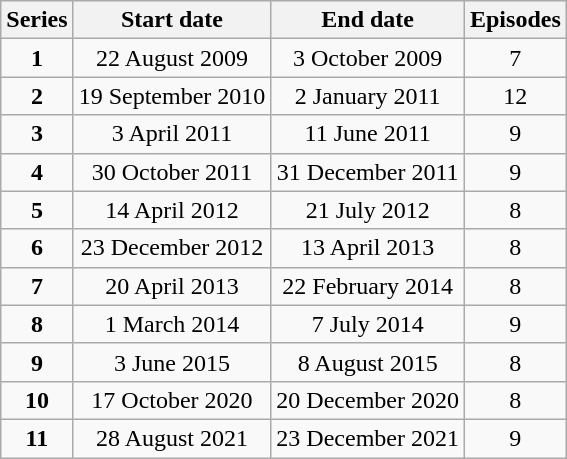<table class="wikitable" style="text-align:center;">
<tr>
<th>Series</th>
<th>Start date</th>
<th>End date</th>
<th>Episodes</th>
</tr>
<tr>
<td><strong>1</strong></td>
<td>22 August 2009</td>
<td>3 October 2009</td>
<td>7</td>
</tr>
<tr>
<td><strong>2</strong></td>
<td>19 September 2010</td>
<td>2 January 2011</td>
<td>12</td>
</tr>
<tr>
<td><strong>3</strong></td>
<td>3 April 2011</td>
<td>11 June 2011</td>
<td>9</td>
</tr>
<tr>
<td><strong>4</strong></td>
<td>30 October 2011</td>
<td>31 December 2011</td>
<td>9</td>
</tr>
<tr>
<td><strong>5</strong></td>
<td>14 April 2012</td>
<td>21 July 2012</td>
<td>8</td>
</tr>
<tr>
<td><strong>6</strong></td>
<td>23 December 2012</td>
<td>13 April 2013</td>
<td>8</td>
</tr>
<tr>
<td><strong>7</strong></td>
<td>20 April 2013</td>
<td>22 February 2014</td>
<td>8</td>
</tr>
<tr>
<td><strong>8</strong></td>
<td>1 March 2014</td>
<td>7 July 2014</td>
<td>9</td>
</tr>
<tr>
<td><strong>9</strong></td>
<td>3 June 2015</td>
<td>8 August 2015</td>
<td>8</td>
</tr>
<tr>
<td><strong>10</strong></td>
<td>17 October 2020</td>
<td>20 December 2020</td>
<td>8</td>
</tr>
<tr>
<td><strong>11</strong></td>
<td>28 August 2021</td>
<td>23 December 2021</td>
<td>9</td>
</tr>
</table>
